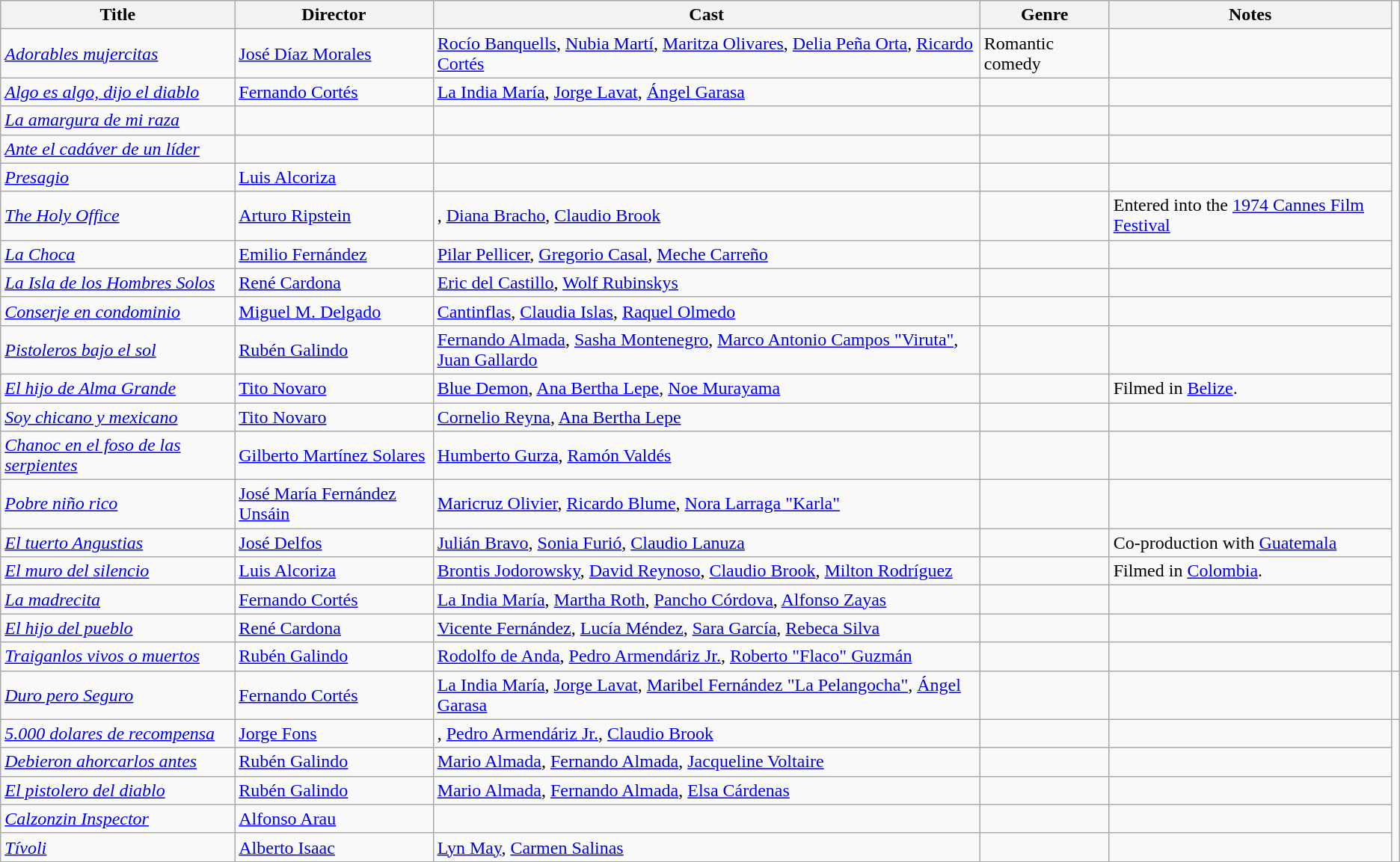<table class="wikitable">
<tr>
<th>Title</th>
<th>Director</th>
<th>Cast</th>
<th>Genre</th>
<th>Notes</th>
</tr>
<tr>
<td><em><a href='#'>Adorables mujercitas</a></em></td>
<td><a href='#'>José Díaz Morales</a></td>
<td><a href='#'>Rocío Banquells</a>, <a href='#'>Nubia Martí</a>, <a href='#'>Maritza Olivares</a>, <a href='#'>Delia Peña Orta</a>, <a href='#'>Ricardo Cortés</a></td>
<td>Romantic comedy</td>
<td></td>
</tr>
<tr>
<td><em><a href='#'>Algo es algo, dijo el diablo</a></em></td>
<td><a href='#'>Fernando Cortés</a></td>
<td><a href='#'>La India María</a>, <a href='#'>Jorge Lavat</a>, <a href='#'>Ángel Garasa</a></td>
<td></td>
<td></td>
</tr>
<tr>
<td><em><a href='#'>La amargura de mi raza</a></em></td>
<td></td>
<td></td>
<td></td>
<td></td>
</tr>
<tr>
<td><em><a href='#'>Ante el cadáver de un líder</a></em></td>
<td></td>
<td></td>
<td></td>
<td></td>
</tr>
<tr>
<td><em><a href='#'>Presagio</a></em></td>
<td><a href='#'>Luis Alcoriza</a></td>
<td></td>
<td></td>
<td></td>
</tr>
<tr>
<td><em><a href='#'>The Holy Office</a></em></td>
<td><a href='#'>Arturo Ripstein</a></td>
<td>, <a href='#'>Diana Bracho</a>, <a href='#'>Claudio Brook</a></td>
<td></td>
<td>Entered into the <a href='#'>1974 Cannes Film Festival</a></td>
</tr>
<tr>
<td><em><a href='#'>La Choca</a></em></td>
<td><a href='#'>Emilio Fernández</a></td>
<td><a href='#'>Pilar Pellicer</a>, <a href='#'>Gregorio Casal</a>, <a href='#'>Meche Carreño</a></td>
<td></td>
<td></td>
</tr>
<tr>
<td><em><a href='#'>La Isla de los Hombres Solos</a></em></td>
<td><a href='#'>René Cardona</a></td>
<td><a href='#'>Eric del Castillo</a>, <a href='#'>Wolf Rubinskys</a></td>
<td></td>
<td></td>
</tr>
<tr>
<td><em><a href='#'>Conserje en condominio</a></em></td>
<td><a href='#'>Miguel M. Delgado</a></td>
<td><a href='#'>Cantinflas</a>, <a href='#'>Claudia Islas</a>, <a href='#'>Raquel Olmedo</a></td>
<td></td>
<td></td>
</tr>
<tr>
<td><em><a href='#'>Pistoleros bajo el sol</a></em></td>
<td><a href='#'>Rubén Galindo</a></td>
<td><a href='#'>Fernando Almada</a>, <a href='#'>Sasha Montenegro</a>, <a href='#'>Marco Antonio Campos "Viruta"</a>, <a href='#'>Juan Gallardo</a></td>
<td></td>
<td></td>
</tr>
<tr>
<td><em><a href='#'>El hijo de Alma Grande</a></em></td>
<td><a href='#'>Tito Novaro</a></td>
<td><a href='#'>Blue Demon</a>, <a href='#'>Ana Bertha Lepe</a>, <a href='#'>Noe Murayama</a></td>
<td></td>
<td>Filmed in <a href='#'>Belize</a>.</td>
</tr>
<tr>
<td><em><a href='#'>Soy chicano y mexicano</a></em></td>
<td><a href='#'>Tito Novaro</a></td>
<td><a href='#'>Cornelio Reyna</a>, <a href='#'>Ana Bertha Lepe</a></td>
<td></td>
<td></td>
</tr>
<tr>
<td><em><a href='#'>Chanoc en el foso de las serpientes</a></em></td>
<td><a href='#'>Gilberto Martínez Solares</a></td>
<td><a href='#'>Humberto Gurza</a>, <a href='#'>Ramón Valdés</a></td>
<td></td>
<td></td>
</tr>
<tr>
<td><em><a href='#'>Pobre niño rico</a></em></td>
<td><a href='#'>José María Fernández Unsáin</a></td>
<td><a href='#'>Maricruz Olivier</a>, <a href='#'>Ricardo Blume</a>, <a href='#'>Nora Larraga "Karla"</a></td>
<td></td>
<td></td>
</tr>
<tr>
<td><em><a href='#'>El tuerto Angustias</a></em></td>
<td><a href='#'>José Delfos</a></td>
<td><a href='#'>Julián Bravo</a>, <a href='#'>Sonia Furió</a>, <a href='#'>Claudio Lanuza</a></td>
<td></td>
<td>Co-production with <a href='#'>Guatemala</a></td>
</tr>
<tr>
<td><em><a href='#'>El muro del silencio</a></em></td>
<td><a href='#'>Luis Alcoriza</a></td>
<td><a href='#'>Brontis Jodorowsky</a>, <a href='#'>David Reynoso</a>, <a href='#'>Claudio Brook</a>, <a href='#'>Milton Rodríguez</a></td>
<td></td>
<td>Filmed in <a href='#'>Colombia</a>.</td>
</tr>
<tr>
<td><em><a href='#'>La madrecita</a></em></td>
<td><a href='#'>Fernando Cortés</a></td>
<td><a href='#'>La India María</a>, <a href='#'>Martha Roth</a>, <a href='#'>Pancho Córdova</a>, <a href='#'>Alfonso Zayas</a></td>
<td></td>
<td></td>
</tr>
<tr>
<td><em><a href='#'>El hijo del pueblo</a></em></td>
<td><a href='#'>René Cardona</a></td>
<td><a href='#'>Vicente Fernández</a>, <a href='#'>Lucía Méndez</a>, <a href='#'>Sara García</a>, <a href='#'>Rebeca Silva</a></td>
<td></td>
<td></td>
</tr>
<tr>
<td><em><a href='#'>Traiganlos vivos o muertos</a></em></td>
<td><a href='#'>Rubén Galindo</a></td>
<td><a href='#'>Rodolfo de Anda</a>, <a href='#'>Pedro Armendáriz Jr.</a>, <a href='#'>Roberto "Flaco" Guzmán</a></td>
<td></td>
<td></td>
</tr>
<tr>
<td><em><a href='#'>Duro pero Seguro</a></em></td>
<td><a href='#'>Fernando Cortés</a></td>
<td><a href='#'>La India María</a>, <a href='#'>Jorge Lavat</a>, <a href='#'>Maribel Fernández "La Pelangocha"</a>, <a href='#'>Ángel Garasa</a></td>
<td></td>
<td></td>
<td></td>
</tr>
<tr>
<td><em><a href='#'>5.000 dolares de recompensa</a></em></td>
<td><a href='#'>Jorge Fons</a></td>
<td>, <a href='#'>Pedro Armendáriz Jr.</a>, <a href='#'>Claudio Brook</a></td>
<td></td>
<td></td>
</tr>
<tr>
<td><em><a href='#'>Debieron ahorcarlos antes</a></em></td>
<td><a href='#'>Rubén Galindo</a></td>
<td><a href='#'>Mario Almada</a>, <a href='#'>Fernando Almada</a>, <a href='#'>Jacqueline Voltaire</a></td>
<td></td>
<td></td>
</tr>
<tr>
<td><em><a href='#'>El pistolero del diablo</a></em></td>
<td><a href='#'>Rubén Galindo</a></td>
<td><a href='#'>Mario Almada</a>, <a href='#'>Fernando Almada</a>, <a href='#'>Elsa Cárdenas</a></td>
<td></td>
<td></td>
</tr>
<tr>
<td><em><a href='#'>Calzonzin Inspector</a></em></td>
<td><a href='#'>Alfonso Arau</a></td>
<td></td>
<td></td>
<td></td>
</tr>
<tr>
<td><em><a href='#'>Tívoli</a></em></td>
<td><a href='#'>Alberto Isaac</a></td>
<td><a href='#'>Lyn May</a>, <a href='#'>Carmen Salinas</a></td>
<td></td>
<td></td>
</tr>
<tr>
</tr>
</table>
